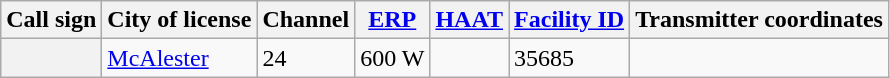<table class="wikitable">
<tr>
<th scope = "col">Call sign</th>
<th scope = "col">City of license</th>
<th scope = "col">Channel</th>
<th scope = "col"><a href='#'>ERP</a></th>
<th scope = "col"><a href='#'>HAAT</a></th>
<th scope = "col"><a href='#'>Facility ID</a></th>
<th scope = "col">Transmitter coordinates</th>
</tr>
<tr>
<th scope = "row"></th>
<td><a href='#'>McAlester</a></td>
<td>24</td>
<td>600 W</td>
<td></td>
<td>35685</td>
<td></td>
</tr>
</table>
